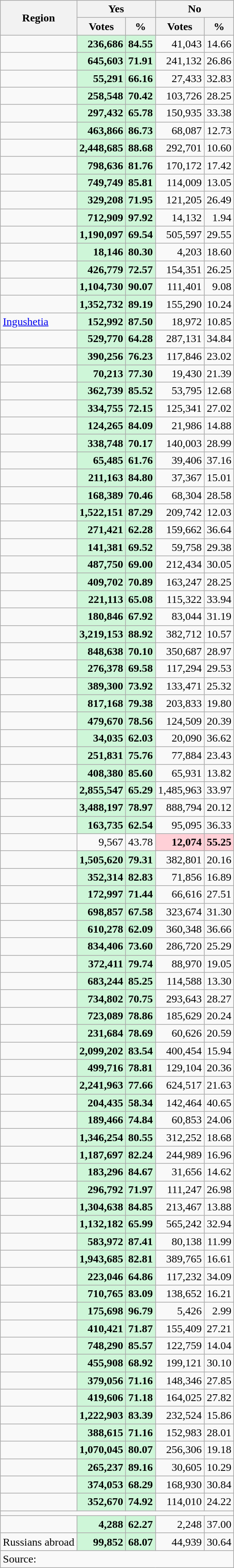<table class="wikitable sortable" style=text-align:right>
<tr>
<th rowspan=2>Region</th>
<th colspan=2> Yes</th>
<th colspan=2> No</th>
</tr>
<tr>
<th>Votes</th>
<th>%</th>
<th>Votes</th>
<th>%</th>
</tr>
<tr>
<td align=left></td>
<td bgcolor=#CEF6D8><strong>236,686</strong></td>
<td bgcolor=#CEF6D8><strong>84.55</strong></td>
<td>41,043</td>
<td>14.66</td>
</tr>
<tr>
<td align=left></td>
<td bgcolor=#CEF6D8><strong>645,603</strong></td>
<td bgcolor=#CEF6D8><strong>71.91</strong></td>
<td>241,132</td>
<td>26.86</td>
</tr>
<tr>
<td align=left></td>
<td bgcolor=#CEF6D8><strong>55,291</strong></td>
<td bgcolor=#CEF6D8><strong>66.16</strong></td>
<td>27,433</td>
<td>32.83</td>
</tr>
<tr>
<td align=left></td>
<td bgcolor=#CEF6D8><strong>258,548</strong></td>
<td bgcolor=#CEF6D8><strong>70.42</strong></td>
<td>103,726</td>
<td>28.25</td>
</tr>
<tr>
<td align=left></td>
<td bgcolor=#CEF6D8><strong>297,432</strong></td>
<td bgcolor=#CEF6D8><strong>65.78</strong></td>
<td>150,935</td>
<td>33.38</td>
</tr>
<tr>
<td align=left></td>
<td bgcolor=#CEF6D8><strong>463,866</strong></td>
<td bgcolor=#CEF6D8><strong>86.73</strong></td>
<td>68,087</td>
<td>12.73</td>
</tr>
<tr>
<td align=left></td>
<td bgcolor=#CEF6D8><strong>2,448,685</strong></td>
<td bgcolor=#CEF6D8><strong>88.68</strong></td>
<td>292,701</td>
<td>10.60</td>
</tr>
<tr>
<td align=left></td>
<td bgcolor=#CEF6D8><strong>798,636</strong></td>
<td bgcolor=#CEF6D8><strong>81.76</strong></td>
<td>170,172</td>
<td>17.42</td>
</tr>
<tr>
<td align=left></td>
<td bgcolor=#CEF6D8><strong>749,749</strong></td>
<td bgcolor=#CEF6D8><strong>85.81</strong></td>
<td>114,009</td>
<td>13.05</td>
</tr>
<tr>
<td align=left></td>
<td bgcolor=#CEF6D8><strong>329,208</strong></td>
<td bgcolor=#CEF6D8><strong>71.95</strong></td>
<td>121,205</td>
<td>26.49</td>
</tr>
<tr>
<td align=left></td>
<td bgcolor=#CEF6D8><strong>712,909</strong></td>
<td bgcolor=#CEF6D8><strong>97.92</strong></td>
<td>14,132</td>
<td>1.94</td>
</tr>
<tr>
<td align=left></td>
<td bgcolor=#CEF6D8><strong>1,190,097</strong></td>
<td bgcolor=#CEF6D8><strong>69.54</strong></td>
<td>505,597</td>
<td>29.55</td>
</tr>
<tr>
<td align=left></td>
<td bgcolor=#CEF6D8><strong>18,146</strong></td>
<td bgcolor=#CEF6D8><strong>80.30</strong></td>
<td>4,203</td>
<td>18.60</td>
</tr>
<tr>
<td align=left></td>
<td bgcolor=#CEF6D8><strong>426,779</strong></td>
<td bgcolor=#CEF6D8><strong>72.57</strong></td>
<td>154,351</td>
<td>26.25</td>
</tr>
<tr>
<td align=left></td>
<td bgcolor=#CEF6D8><strong>1,104,730</strong></td>
<td bgcolor=#CEF6D8><strong>90.07</strong></td>
<td>111,401</td>
<td>9.08</td>
</tr>
<tr>
<td align=left></td>
<td bgcolor=#CEF6D8><strong>1,352,732</strong></td>
<td bgcolor=#CEF6D8><strong>89.19</strong></td>
<td>155,290</td>
<td>10.24</td>
</tr>
<tr>
<td align=left> <a href='#'>Ingushetia</a></td>
<td bgcolor=#CEF6D8><strong>152,992</strong></td>
<td bgcolor=#CEF6D8><strong>87.50</strong></td>
<td>18,972</td>
<td>10.85</td>
</tr>
<tr>
<td align=left></td>
<td bgcolor=#CEF6D8><strong>529,770</strong></td>
<td bgcolor=#CEF6D8><strong>64.28</strong></td>
<td>287,131</td>
<td>34.84</td>
</tr>
<tr>
<td align=left></td>
<td bgcolor=#CEF6D8><strong>390,256</strong></td>
<td bgcolor=#CEF6D8><strong>76.23</strong></td>
<td>117,846</td>
<td>23.02</td>
</tr>
<tr>
<td align=left></td>
<td bgcolor=#CEF6D8><strong>70,213</strong></td>
<td bgcolor=#CEF6D8><strong>77.30</strong></td>
<td>19,430</td>
<td>21.39</td>
</tr>
<tr>
<td align=left></td>
<td bgcolor=#CEF6D8><strong>362,739</strong></td>
<td bgcolor=#CEF6D8><strong>85.52</strong></td>
<td>53,795</td>
<td>12.68</td>
</tr>
<tr>
<td align=left></td>
<td bgcolor=#CEF6D8><strong>334,755</strong></td>
<td bgcolor=#CEF6D8><strong>72.15</strong></td>
<td>125,341</td>
<td>27.02</td>
</tr>
<tr>
<td align=left></td>
<td bgcolor=#CEF6D8><strong>124,265</strong></td>
<td bgcolor=#CEF6D8><strong>84.09</strong></td>
<td>21,986</td>
<td>14.88</td>
</tr>
<tr>
<td align=left></td>
<td bgcolor=#CEF6D8><strong>338,748</strong></td>
<td bgcolor=#CEF6D8><strong>70.17</strong></td>
<td>140,003</td>
<td>28.99</td>
</tr>
<tr>
<td align=left></td>
<td bgcolor=#CEF6D8><strong>65,485</strong></td>
<td bgcolor=#CEF6D8><strong>61.76</strong></td>
<td>39,406</td>
<td>37.16</td>
</tr>
<tr>
<td align=left></td>
<td bgcolor=#CEF6D8><strong>211,163</strong></td>
<td bgcolor=#CEF6D8><strong>84.80</strong></td>
<td>37,367</td>
<td>15.01</td>
</tr>
<tr>
<td align=left></td>
<td bgcolor=#CEF6D8><strong>168,389</strong></td>
<td bgcolor=#CEF6D8><strong>70.46</strong></td>
<td>68,304</td>
<td>28.58</td>
</tr>
<tr>
<td align=left></td>
<td bgcolor=#CEF6D8><strong>1,522,151</strong></td>
<td bgcolor=#CEF6D8><strong>87.29</strong></td>
<td>209,742</td>
<td>12.03</td>
</tr>
<tr>
<td align=left></td>
<td bgcolor=#CEF6D8><strong>271,421</strong></td>
<td bgcolor=#CEF6D8><strong>62.28</strong></td>
<td>159,662</td>
<td>36.64</td>
</tr>
<tr>
<td align=left></td>
<td bgcolor=#CEF6D8><strong>141,381</strong></td>
<td bgcolor=#CEF6D8><strong>69.52</strong></td>
<td>59,758</td>
<td>29.38</td>
</tr>
<tr>
<td align=left></td>
<td bgcolor=#CEF6D8><strong>487,750</strong></td>
<td bgcolor=#CEF6D8><strong>69.00</strong></td>
<td>212,434</td>
<td>30.05</td>
</tr>
<tr>
<td align=left></td>
<td bgcolor=#CEF6D8><strong>409,702</strong></td>
<td bgcolor=#CEF6D8><strong>70.89</strong></td>
<td>163,247</td>
<td>28.25</td>
</tr>
<tr>
<td align=left></td>
<td bgcolor=#CEF6D8><strong>221,113</strong></td>
<td bgcolor=#CEF6D8><strong>65.08</strong></td>
<td>115,322</td>
<td>33.94</td>
</tr>
<tr>
<td align=left></td>
<td bgcolor=#CEF6D8><strong>180,846</strong></td>
<td bgcolor=#CEF6D8><strong>67.92</strong></td>
<td>83,044</td>
<td>31.19</td>
</tr>
<tr>
<td align=left></td>
<td bgcolor=#CEF6D8><strong>3,219,153</strong></td>
<td bgcolor=#CEF6D8><strong>88.92</strong></td>
<td>382,712</td>
<td>10.57</td>
</tr>
<tr>
<td align=left></td>
<td bgcolor=#CEF6D8><strong>848,638</strong></td>
<td bgcolor=#CEF6D8><strong>70.10</strong></td>
<td>350,687</td>
<td>28.97</td>
</tr>
<tr>
<td align=left></td>
<td bgcolor=#CEF6D8><strong>276,378</strong></td>
<td bgcolor=#CEF6D8><strong>69.58</strong></td>
<td>117,294</td>
<td>29.53</td>
</tr>
<tr>
<td align=left></td>
<td bgcolor=#CEF6D8><strong>389,300</strong></td>
<td bgcolor=#CEF6D8><strong>73.92</strong></td>
<td>133,471</td>
<td>25.32</td>
</tr>
<tr>
<td align=left></td>
<td bgcolor=#CEF6D8><strong>817,168</strong></td>
<td bgcolor=#CEF6D8><strong>79.38</strong></td>
<td>203,833</td>
<td>19.80</td>
</tr>
<tr>
<td align=left></td>
<td bgcolor=#CEF6D8><strong>479,670</strong></td>
<td bgcolor=#CEF6D8><strong>78.56</strong></td>
<td>124,509</td>
<td>20.39</td>
</tr>
<tr>
<td align=left></td>
<td bgcolor=#CEF6D8><strong>34,035</strong></td>
<td bgcolor=#CEF6D8><strong>62.03</strong></td>
<td>20,090</td>
<td>36.62</td>
</tr>
<tr>
<td align=left></td>
<td bgcolor=#CEF6D8><strong>251,831</strong></td>
<td bgcolor=#CEF6D8><strong>75.76</strong></td>
<td>77,884</td>
<td>23.43</td>
</tr>
<tr>
<td align=left></td>
<td bgcolor=#CEF6D8><strong>408,380</strong></td>
<td bgcolor=#CEF6D8><strong>85.60</strong></td>
<td>65,931</td>
<td>13.82</td>
</tr>
<tr>
<td align=left></td>
<td bgcolor=#CEF6D8><strong>2,855,547</strong></td>
<td bgcolor=#CEF6D8><strong>65.29</strong></td>
<td>1,485,963</td>
<td>33.97</td>
</tr>
<tr>
<td align=left></td>
<td bgcolor=#CEF6D8><strong>3,488,197</strong></td>
<td bgcolor=#CEF6D8><strong>78.97</strong></td>
<td>888,794</td>
<td>20.12</td>
</tr>
<tr>
<td align=left></td>
<td bgcolor=#CEF6D8><strong>163,735</strong></td>
<td bgcolor=#CEF6D8><strong>62.54</strong></td>
<td>95,095</td>
<td>36.33</td>
</tr>
<tr>
<td align=left></td>
<td>9,567</td>
<td>43.78</td>
<td bgcolor=#FFD0D7><strong>12,074</strong></td>
<td bgcolor=#FFD0D7><strong>55.25</strong></td>
</tr>
<tr>
<td align=left></td>
<td bgcolor=#CEF6D8><strong>1,505,620</strong></td>
<td bgcolor=#CEF6D8><strong>79.31</strong></td>
<td>382,801</td>
<td>20.16</td>
</tr>
<tr>
<td align=left></td>
<td bgcolor=#CEF6D8><strong>352,314</strong></td>
<td bgcolor=#CEF6D8><strong>82.83</strong></td>
<td>71,856</td>
<td>16.89</td>
</tr>
<tr>
<td align=left></td>
<td bgcolor=#CEF6D8><strong>172,997</strong></td>
<td bgcolor=#CEF6D8><strong>71.44</strong></td>
<td>66,616</td>
<td>27.51</td>
</tr>
<tr>
<td align=left></td>
<td bgcolor=#CEF6D8><strong>698,857</strong></td>
<td bgcolor=#CEF6D8><strong>67.58</strong></td>
<td>323,674</td>
<td>31.30</td>
</tr>
<tr>
<td align=left></td>
<td bgcolor=#CEF6D8><strong>610,278</strong></td>
<td bgcolor=#CEF6D8><strong>62.09</strong></td>
<td>360,348</td>
<td>36.66</td>
</tr>
<tr>
<td align=left></td>
<td bgcolor=#CEF6D8><strong>834,406</strong></td>
<td bgcolor=#CEF6D8><strong>73.60</strong></td>
<td>286,720</td>
<td>25.29</td>
</tr>
<tr>
<td align=left></td>
<td bgcolor=#CEF6D8><strong>372,411</strong></td>
<td bgcolor=#CEF6D8><strong>79.74</strong></td>
<td>88,970</td>
<td>19.05</td>
</tr>
<tr>
<td align=left></td>
<td bgcolor=#CEF6D8><strong>683,244</strong></td>
<td bgcolor=#CEF6D8><strong>85.25</strong></td>
<td>114,588</td>
<td>13.30</td>
</tr>
<tr>
<td align=left></td>
<td bgcolor=#CEF6D8><strong>734,802</strong></td>
<td bgcolor=#CEF6D8><strong>70.75</strong></td>
<td>293,643</td>
<td>28.27</td>
</tr>
<tr>
<td align=left></td>
<td bgcolor=#CEF6D8><strong>723,089</strong></td>
<td bgcolor=#CEF6D8><strong>78.86</strong></td>
<td>185,629</td>
<td>20.24</td>
</tr>
<tr>
<td align=left></td>
<td bgcolor=#CEF6D8><strong>231,684</strong></td>
<td bgcolor=#CEF6D8><strong>78.69</strong></td>
<td>60,626</td>
<td>20.59</td>
</tr>
<tr>
<td align=left></td>
<td bgcolor=#CEF6D8><strong>2,099,202</strong></td>
<td bgcolor=#CEF6D8><strong>83.54</strong></td>
<td>400,454</td>
<td>15.94</td>
</tr>
<tr>
<td align=left></td>
<td bgcolor=#CEF6D8><strong>499,716</strong></td>
<td bgcolor=#CEF6D8><strong>78.81</strong></td>
<td>129,104</td>
<td>20.36</td>
</tr>
<tr>
<td align=left></td>
<td bgcolor=#CEF6D8><strong>2,241,963</strong></td>
<td bgcolor=#CEF6D8><strong>77.66</strong></td>
<td>624,517</td>
<td>21.63</td>
</tr>
<tr>
<td align=left></td>
<td bgcolor=#CEF6D8><strong>204,435</strong></td>
<td bgcolor=#CEF6D8><strong>58.34</strong></td>
<td>142,464</td>
<td>40.65</td>
</tr>
<tr>
<td align=left></td>
<td bgcolor=#CEF6D8><strong>189,466</strong></td>
<td bgcolor=#CEF6D8><strong>74.84</strong></td>
<td>60,853</td>
<td>24.06</td>
</tr>
<tr>
<td align=left></td>
<td bgcolor=#CEF6D8><strong>1,346,254</strong></td>
<td bgcolor=#CEF6D8><strong>80.55</strong></td>
<td>312,252</td>
<td>18.68</td>
</tr>
<tr>
<td align=left></td>
<td bgcolor=#CEF6D8><strong>1,187,697</strong></td>
<td bgcolor=#CEF6D8><strong>82.24</strong></td>
<td>244,989</td>
<td>16.96</td>
</tr>
<tr>
<td align=left></td>
<td bgcolor=#CEF6D8><strong>183,296</strong></td>
<td bgcolor=#CEF6D8><strong>84.67</strong></td>
<td>31,656</td>
<td>14.62</td>
</tr>
<tr>
<td align=left></td>
<td bgcolor=#CEF6D8><strong>296,792</strong></td>
<td bgcolor=#CEF6D8><strong>71.97</strong></td>
<td>111,247</td>
<td>26.98</td>
</tr>
<tr>
<td align=left></td>
<td bgcolor=#CEF6D8><strong>1,304,638</strong></td>
<td bgcolor=#CEF6D8><strong>84.85</strong></td>
<td>213,467</td>
<td>13.88</td>
</tr>
<tr>
<td align=left></td>
<td bgcolor=#CEF6D8><strong>1,132,182</strong></td>
<td bgcolor=#CEF6D8><strong>65.99</strong></td>
<td>565,242</td>
<td>32.94</td>
</tr>
<tr>
<td align=left></td>
<td bgcolor=#CEF6D8><strong>583,972</strong></td>
<td bgcolor=#CEF6D8><strong>87.41</strong></td>
<td>80,138</td>
<td>11.99</td>
</tr>
<tr>
<td align=left></td>
<td bgcolor=#CEF6D8><strong>1,943,685</strong></td>
<td bgcolor=#CEF6D8><strong>82.81</strong></td>
<td>389,765</td>
<td>16.61</td>
</tr>
<tr>
<td align=left></td>
<td bgcolor=#CEF6D8><strong>223,046</strong></td>
<td bgcolor=#CEF6D8><strong>64.86</strong></td>
<td>117,232</td>
<td>34.09</td>
</tr>
<tr>
<td align=left></td>
<td bgcolor=#CEF6D8><strong>710,765</strong></td>
<td bgcolor=#CEF6D8><strong>83.09</strong></td>
<td>138,652</td>
<td>16.21</td>
</tr>
<tr>
<td align=left></td>
<td bgcolor=#CEF6D8><strong>175,698</strong></td>
<td bgcolor=#CEF6D8><strong>96.79</strong></td>
<td>5,426</td>
<td>2.99</td>
</tr>
<tr>
<td align=left></td>
<td bgcolor=#CEF6D8><strong>410,421</strong></td>
<td bgcolor=#CEF6D8><strong>71.87</strong></td>
<td>155,409</td>
<td>27.21</td>
</tr>
<tr>
<td align=left></td>
<td bgcolor=#CEF6D8><strong>748,290</strong></td>
<td bgcolor=#CEF6D8><strong>85.57</strong></td>
<td>122,759</td>
<td>14.04</td>
</tr>
<tr>
<td align=left></td>
<td bgcolor=#CEF6D8><strong>455,908</strong></td>
<td bgcolor=#CEF6D8><strong>68.92</strong></td>
<td>199,121</td>
<td>30.10</td>
</tr>
<tr>
<td align=left></td>
<td bgcolor=#CEF6D8><strong>379,056</strong></td>
<td bgcolor=#CEF6D8><strong>71.16</strong></td>
<td>148,346</td>
<td>27.85</td>
</tr>
<tr>
<td align=left></td>
<td bgcolor=#CEF6D8><strong>419,606</strong></td>
<td bgcolor=#CEF6D8><strong>71.18</strong></td>
<td>164,025</td>
<td>27.82</td>
</tr>
<tr>
<td align=left></td>
<td bgcolor=#CEF6D8><strong>1,222,903</strong></td>
<td bgcolor=#CEF6D8><strong>83.39</strong></td>
<td>232,524</td>
<td>15.86</td>
</tr>
<tr>
<td align=left></td>
<td bgcolor=#CEF6D8><strong>388,615</strong></td>
<td bgcolor=#CEF6D8><strong>71.16</strong></td>
<td>152,983</td>
<td>28.01</td>
</tr>
<tr>
<td align=left></td>
<td bgcolor=#CEF6D8><strong>1,070,045</strong></td>
<td bgcolor=#CEF6D8><strong>80.07</strong></td>
<td>256,306</td>
<td>19.18</td>
</tr>
<tr>
<td align=left></td>
<td bgcolor=#CEF6D8><strong>265,237</strong></td>
<td bgcolor=#CEF6D8><strong>89.16</strong></td>
<td>30,605</td>
<td>10.29</td>
</tr>
<tr>
<td align=left></td>
<td bgcolor=#CEF6D8><strong>374,053</strong></td>
<td bgcolor=#CEF6D8><strong>68.29</strong></td>
<td>168,930</td>
<td>30.84</td>
</tr>
<tr>
<td align=left></td>
<td bgcolor=#CEF6D8><strong>352,670</strong></td>
<td bgcolor=#CEF6D8><strong>74.92</strong></td>
<td>114,010</td>
<td>24.22</td>
</tr>
<tr>
<td colspan=5></td>
</tr>
<tr>
<td align=left></td>
<td bgcolor=#CEF6D8><strong>4,288</strong></td>
<td bgcolor=#CEF6D8><strong>62.27</strong></td>
<td>2,248</td>
<td>37.00</td>
</tr>
<tr>
<td align=left>Russians abroad</td>
<td bgcolor=#CEF6D8><strong>99,852</strong></td>
<td bgcolor=#CEF6D8><strong>68.07</strong></td>
<td>44,939</td>
<td>30.64</td>
</tr>
<tr class=sortbottom>
<td colspan=5 align=left>Source: </td>
</tr>
</table>
